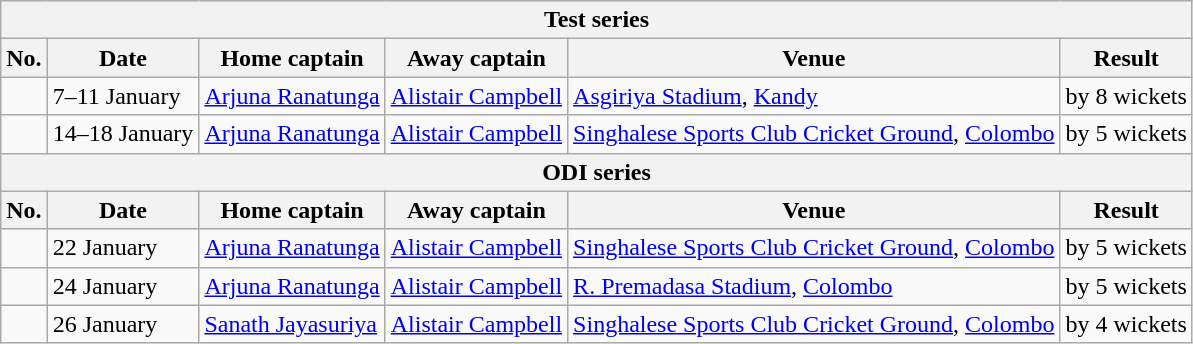<table class="wikitable">
<tr>
<th colspan="9">Test series</th>
</tr>
<tr>
<th>No.</th>
<th>Date</th>
<th>Home captain</th>
<th>Away captain</th>
<th>Venue</th>
<th>Result</th>
</tr>
<tr>
<td></td>
<td>7–11 January</td>
<td><a href='#'>Arjuna Ranatunga</a></td>
<td><a href='#'>Alistair Campbell</a></td>
<td><a href='#'>Asgiriya Stadium</a>, <a href='#'>Kandy</a></td>
<td> by 8 wickets</td>
</tr>
<tr>
<td></td>
<td>14–18 January</td>
<td><a href='#'>Arjuna Ranatunga</a></td>
<td><a href='#'>Alistair Campbell</a></td>
<td><a href='#'>Singhalese Sports Club Cricket Ground</a>, <a href='#'>Colombo</a></td>
<td> by 5 wickets</td>
</tr>
<tr>
<th colspan="9">ODI series</th>
</tr>
<tr>
<th>No.</th>
<th>Date</th>
<th>Home captain</th>
<th>Away captain</th>
<th>Venue</th>
<th>Result</th>
</tr>
<tr>
<td></td>
<td>22 January</td>
<td><a href='#'>Arjuna Ranatunga</a></td>
<td><a href='#'>Alistair Campbell</a></td>
<td><a href='#'>Singhalese Sports Club Cricket Ground</a>, <a href='#'>Colombo</a></td>
<td> by 5 wickets</td>
</tr>
<tr>
<td></td>
<td>24 January</td>
<td><a href='#'>Arjuna Ranatunga</a></td>
<td><a href='#'>Alistair Campbell</a></td>
<td><a href='#'>R. Premadasa Stadium</a>, <a href='#'>Colombo</a></td>
<td> by 5 wickets</td>
</tr>
<tr>
<td></td>
<td>26 January</td>
<td><a href='#'>Sanath Jayasuriya</a></td>
<td><a href='#'>Alistair Campbell</a></td>
<td><a href='#'>Singhalese Sports Club Cricket Ground</a>, <a href='#'>Colombo</a></td>
<td> by 4 wickets</td>
</tr>
</table>
